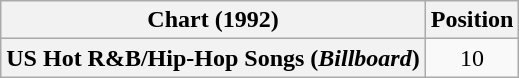<table class="wikitable plainrowheaders" style="text-align:center">
<tr>
<th scope="col">Chart (1992)</th>
<th scope="col">Position</th>
</tr>
<tr>
<th scope="row">US Hot R&B/Hip-Hop Songs (<em>Billboard</em>)</th>
<td>10</td>
</tr>
</table>
